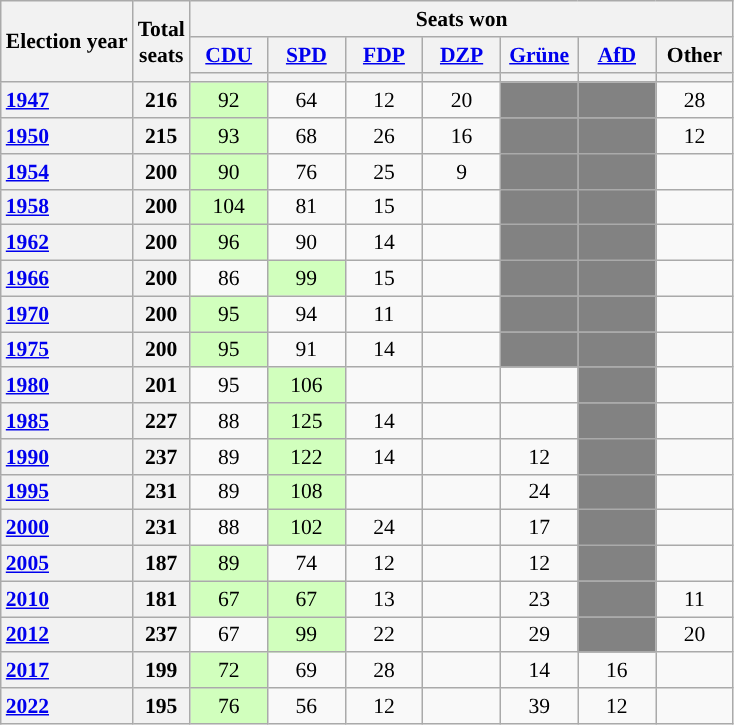<table class="wikitable" style="text-align:center; font-size: 0.9em;">
<tr>
<th rowspan="3">Election year</th>
<th rowspan="3">Total<br>seats</th>
<th colspan="7">Seats won</th>
</tr>
<tr>
<th class="unsortable" style="width:45px;"><a href='#'>CDU</a></th>
<th class="unsortable" style="width:45px;"><a href='#'>SPD</a></th>
<th class="unsortable" style="width:45px;"><a href='#'>FDP</a></th>
<th class="unsortable" style="width:45px;"><a href='#'>DZP</a></th>
<th class="unsortable" style="width:45px;"><a href='#'>Grüne</a></th>
<th class="unsortable" style="width:45px;"><a href='#'>AfD</a></th>
<th class="unsortable" style="width:45px;">Other</th>
</tr>
<tr>
<th style="background:"></th>
<th style="background:"></th>
<th style="background:"></th>
<th style="background:"></th>
<th style="background:"></th>
<th style="background:"></th>
<th style="background:"></th>
</tr>
<tr>
<th style="text-align: left;"><a href='#'>1947</a></th>
<th>216</th>
<td style="background:#d1ffbd;">92</td>
<td>64</td>
<td>12</td>
<td>20</td>
<td style="background:#828282;"></td>
<td style="background:#828282;"></td>
<td>28 </td>
</tr>
<tr>
<th style="text-align: left;"><a href='#'>1950</a></th>
<th>215</th>
<td style="background:#d1ffbd;">93</td>
<td>68</td>
<td>26</td>
<td>16</td>
<td style="background:#828282;"></td>
<td style="background:#828282;"></td>
<td>12 </td>
</tr>
<tr>
<th style="text-align: left;"><a href='#'>1954</a></th>
<th>200</th>
<td style="background:#d1ffbd;">90</td>
<td>76</td>
<td>25</td>
<td>9</td>
<td style="background:#828282;"></td>
<td style="background:#828282;"></td>
<td></td>
</tr>
<tr>
<th style="text-align: left;"><a href='#'>1958</a></th>
<th>200</th>
<td style="background:#d1ffbd;">104</td>
<td>81</td>
<td>15</td>
<td></td>
<td style="background:#828282;"></td>
<td style="background:#828282;"></td>
<td></td>
</tr>
<tr>
<th style="text-align: left;"><a href='#'>1962</a></th>
<th>200</th>
<td style="background:#d1ffbd;">96</td>
<td>90</td>
<td>14</td>
<td></td>
<td style="background:#828282;"></td>
<td style="background:#828282;"></td>
<td></td>
</tr>
<tr>
<th style="text-align: left;"><a href='#'>1966</a></th>
<th>200</th>
<td>86</td>
<td style="background:#d1ffbd;">99</td>
<td>15</td>
<td></td>
<td style="background:#828282;"></td>
<td style="background:#828282;"></td>
<td></td>
</tr>
<tr>
<th style="text-align: left;"><a href='#'>1970</a></th>
<th>200</th>
<td style="background:#d1ffbd;">95</td>
<td>94</td>
<td>11</td>
<td></td>
<td style="background:#828282;"></td>
<td style="background:#828282;"></td>
<td></td>
</tr>
<tr>
<th style="text-align: left;"><a href='#'>1975</a></th>
<th>200</th>
<td style="background:#d1ffbd;">95</td>
<td>91</td>
<td>14</td>
<td></td>
<td style="background:#828282;"></td>
<td style="background:#828282;"></td>
<td></td>
</tr>
<tr>
<th style="text-align: left;"><a href='#'>1980</a></th>
<th>201</th>
<td>95</td>
<td style="background:#d1ffbd;">106</td>
<td></td>
<td></td>
<td></td>
<td style="background:#828282;"></td>
<td></td>
</tr>
<tr>
<th style="text-align: left;"><a href='#'>1985</a></th>
<th>227</th>
<td>88</td>
<td style="background:#d1ffbd;">125</td>
<td>14</td>
<td></td>
<td></td>
<td style="background:#828282;"></td>
<td></td>
</tr>
<tr>
<th style="text-align: left;"><a href='#'>1990</a></th>
<th>237</th>
<td>89</td>
<td style="background:#d1ffbd;">122</td>
<td>14</td>
<td></td>
<td>12</td>
<td style="background:#828282;"></td>
<td></td>
</tr>
<tr>
<th style="text-align: left;"><a href='#'>1995</a></th>
<th>231</th>
<td>89</td>
<td style="background:#d1ffbd;">108</td>
<td></td>
<td></td>
<td>24</td>
<td style="background:#828282;"></td>
<td></td>
</tr>
<tr>
<th style="text-align: left;"><a href='#'>2000</a></th>
<th>231</th>
<td>88</td>
<td style="background:#d1ffbd;">102</td>
<td>24</td>
<td></td>
<td>17</td>
<td style="background:#828282;"></td>
<td></td>
</tr>
<tr>
<th style="text-align: left;"><a href='#'>2005</a></th>
<th>187</th>
<td style="background:#d1ffbd;">89</td>
<td>74</td>
<td>12</td>
<td></td>
<td>12</td>
<td style="background:#828282;"></td>
<td></td>
</tr>
<tr>
<th style="text-align: left;"><a href='#'>2010</a></th>
<th>181</th>
<td style="background:#d1ffbd;">67</td>
<td style="background:#d1ffbd;">67</td>
<td>13</td>
<td></td>
<td>23</td>
<td style="background:#828282;"></td>
<td>11 </td>
</tr>
<tr>
<th style="text-align: left;"><a href='#'>2012</a></th>
<th>237</th>
<td>67</td>
<td style="background:#d1ffbd;">99</td>
<td>22</td>
<td></td>
<td>29</td>
<td style="background:#828282;"></td>
<td>20 </td>
</tr>
<tr>
<th style="text-align: left;"><a href='#'>2017</a></th>
<th>199</th>
<td style="background:#d1ffbd;">72</td>
<td>69</td>
<td>28</td>
<td></td>
<td>14</td>
<td>16</td>
<td></td>
</tr>
<tr>
<th style="text-align: left;"><a href='#'>2022</a></th>
<th>195</th>
<td style="background:#d1ffbd;">76</td>
<td>56</td>
<td>12</td>
<td></td>
<td>39</td>
<td>12</td>
<td></td>
</tr>
</table>
